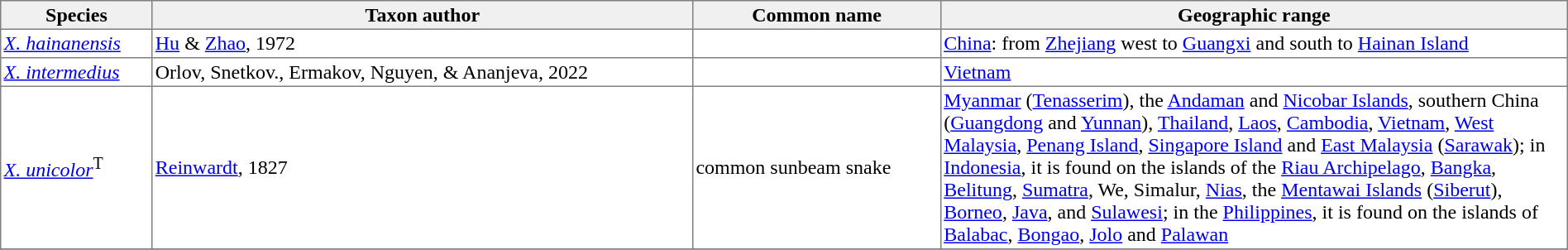<table cellspacing=0 cellpadding=2 border=1 style="border-collapse: collapse;">
<tr>
<th bgcolor="#f0f0f0">Species</th>
<th bgcolor="#f0f0f0">Taxon author</th>
<th bgcolor="#f0f0f0">Common name</th>
<th bgcolor="#f0f0f0">Geographic range</th>
</tr>
<tr>
<td><em><a href='#'>X. hainanensis</a></em></td>
<td><a href='#'>Hu</a> & <a href='#'>Zhao</a>, 1972</td>
<td></td>
<td style="width:40%"><a href='#'>China</a>: from <a href='#'>Zhejiang</a> west to <a href='#'>Guangxi</a> and south to <a href='#'>Hainan Island</a></td>
</tr>
<tr>
<td><em><a href='#'>X. intermedius</a></em></td>
<td>Orlov, Snetkov., Ermakov, Nguyen, & Ananjeva, 2022</td>
<td></td>
<td style="width:40%"><a href='#'>Vietnam</a></td>
</tr>
<tr>
<td><em><a href='#'>X. unicolor</a></em><span><sup>T</sup></span></td>
<td><a href='#'>Reinwardt</a>, 1827</td>
<td>common sunbeam snake</td>
<td><a href='#'>Myanmar</a> (<a href='#'>Tenasserim</a>), the <a href='#'>Andaman</a> and <a href='#'>Nicobar Islands</a>, southern China (<a href='#'>Guangdong</a> and <a href='#'>Yunnan</a>), <a href='#'>Thailand</a>, <a href='#'>Laos</a>, <a href='#'>Cambodia</a>, <a href='#'>Vietnam</a>, <a href='#'>West Malaysia</a>, <a href='#'>Penang Island</a>, <a href='#'>Singapore Island</a> and <a href='#'>East Malaysia</a> (<a href='#'>Sarawak</a>); in <a href='#'>Indonesia</a>, it is found on the islands of the <a href='#'>Riau Archipelago</a>, <a href='#'>Bangka</a>, <a href='#'>Belitung</a>, <a href='#'>Sumatra</a>, We, Simalur, <a href='#'>Nias</a>, the <a href='#'>Mentawai Islands</a> (<a href='#'>Siberut</a>), <a href='#'>Borneo</a>, <a href='#'>Java</a>, and <a href='#'>Sulawesi</a>; in the <a href='#'>Philippines</a>, it is found on the islands of <a href='#'>Balabac</a>, <a href='#'>Bongao</a>, <a href='#'>Jolo</a> and <a href='#'>Palawan</a></td>
</tr>
<tr>
</tr>
</table>
